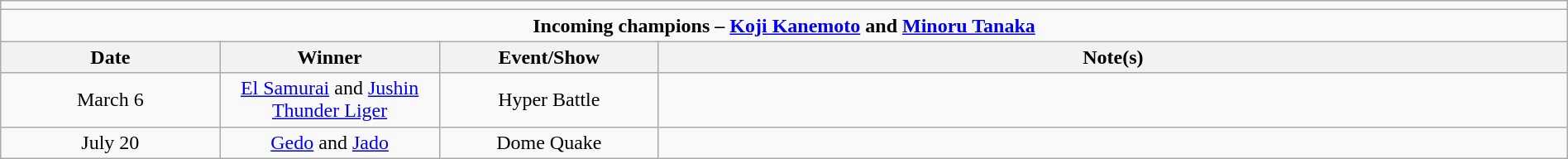<table class="wikitable" style="text-align:center; width:100%;">
<tr>
<td colspan="5"></td>
</tr>
<tr>
<td colspan="5"><strong>Incoming champions – <a href='#'>Koji Kanemoto</a> and <a href='#'>Minoru Tanaka</a></strong></td>
</tr>
<tr>
<th width=14%>Date</th>
<th width=14%>Winner</th>
<th width=14%>Event/Show</th>
<th width=58%>Note(s)</th>
</tr>
<tr>
<td>March 6</td>
<td><a href='#'>El Samurai</a> and <a href='#'>Jushin Thunder Liger</a></td>
<td>Hyper Battle</td>
<td></td>
</tr>
<tr>
<td>July 20</td>
<td><a href='#'>Gedo</a> and <a href='#'>Jado</a></td>
<td>Dome Quake</td>
<td></td>
</tr>
</table>
